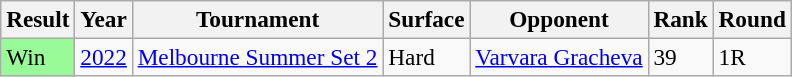<table class="wikitable" style=font-size:97%>
<tr>
<th>Result</th>
<th>Year</th>
<th>Tournament</th>
<th>Surface</th>
<th>Opponent</th>
<th>Rank</th>
<th>Round</th>
</tr>
<tr>
<td bgcolor=98fb98>Win</td>
<td><a href='#'>2022</a></td>
<td><a href='#'>Melbourne Summer Set 2</a></td>
<td>Hard</td>
<td> <a href='#'>Varvara Gracheva</a></td>
<td>39</td>
<td>1R</td>
</tr>
</table>
